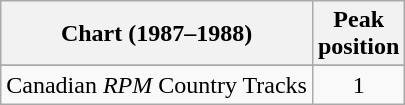<table class="wikitable sortable">
<tr>
<th align="left">Chart (1987–1988)</th>
<th align="center">Peak<br>position</th>
</tr>
<tr>
</tr>
<tr>
<td align="left">Canadian <em>RPM</em> Country Tracks</td>
<td align="center">1</td>
</tr>
</table>
